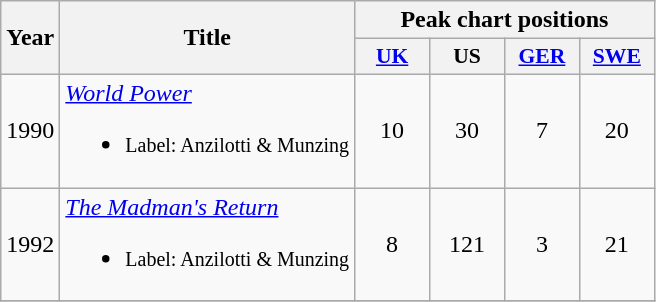<table class="wikitable">
<tr>
<th rowspan="2">Year</th>
<th rowspan="2">Title</th>
<th colspan="4">Peak chart positions</th>
</tr>
<tr style="font-size:90%;">
<th style="width:3em;"><a href='#'>UK</a><br></th>
<th style="width:3em;">US<br></th>
<th style="width:3em;"><a href='#'>GER</a></th>
<th style="width:3em;"><a href='#'>SWE</a><br></th>
</tr>
<tr>
<td>1990</td>
<td><em><a href='#'>World Power</a></em><br><ul><li><small>Label: Anzilotti & Munzing</small></li></ul></td>
<td align="center">10</td>
<td align="center">30</td>
<td align="center">7</td>
<td align="center">20</td>
</tr>
<tr>
<td>1992</td>
<td><em><a href='#'>The Madman's Return</a></em><br><ul><li><small>Label: Anzilotti & Munzing</small></li></ul></td>
<td align="center">8</td>
<td align="center">121</td>
<td align="center">3</td>
<td align="center">21</td>
</tr>
<tr>
</tr>
</table>
